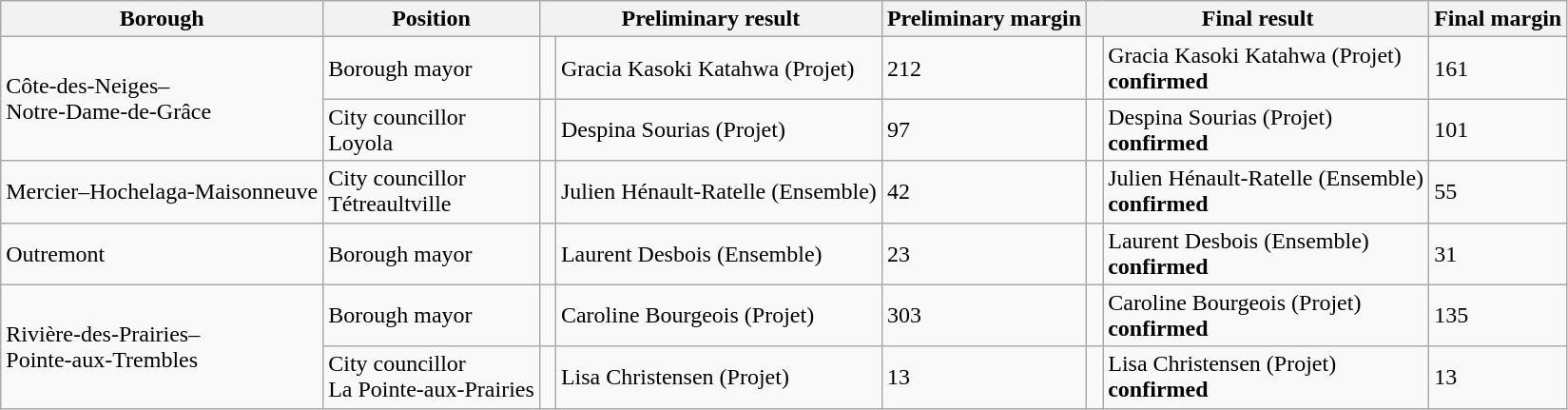<table class="wikitable" border="1">
<tr>
<th>Borough</th>
<th>Position</th>
<th colspan=2>Preliminary result</th>
<th>Preliminary margin</th>
<th colspan=2>Final result</th>
<th>Final margin</th>
</tr>
<tr>
<td rowspan=2>Côte-des-Neiges–<br>Notre-Dame-de-Grâce</td>
<td>Borough mayor</td>
<td> </td>
<td>Gracia Kasoki Katahwa (Projet)</td>
<td>212</td>
<td> </td>
<td>Gracia Kasoki Katahwa (Projet)<br><strong>confirmed</strong></td>
<td>161</td>
</tr>
<tr>
<td>City councillor <br> Loyola</td>
<td> </td>
<td>Despina Sourias (Projet)</td>
<td>97</td>
<td> </td>
<td>Despina Sourias (Projet)<br><strong>confirmed</strong></td>
<td>101</td>
</tr>
<tr>
<td>Mercier–Hochelaga-Maisonneuve</td>
<td>City councillor <br> Tétreaultville</td>
<td> </td>
<td>Julien Hénault-Ratelle (Ensemble)</td>
<td>42</td>
<td> </td>
<td>Julien Hénault-Ratelle (Ensemble)<br><strong>confirmed</strong></td>
<td>55</td>
</tr>
<tr>
<td>Outremont</td>
<td>Borough mayor</td>
<td> </td>
<td>Laurent Desbois (Ensemble)</td>
<td>23</td>
<td> </td>
<td>Laurent Desbois (Ensemble)<br><strong>confirmed</strong></td>
<td>31</td>
</tr>
<tr>
<td rowspan=2>Rivière-des-Prairies–<br>Pointe-aux-Trembles</td>
<td>Borough mayor</td>
<td> </td>
<td>Caroline Bourgeois (Projet)</td>
<td>303</td>
<td> </td>
<td>Caroline Bourgeois (Projet)<br><strong>confirmed</strong></td>
<td>135</td>
</tr>
<tr>
<td>City councillor <br> La Pointe-aux-Prairies</td>
<td> </td>
<td>Lisa Christensen (Projet)</td>
<td>13</td>
<td> </td>
<td>Lisa Christensen (Projet)<br><strong>confirmed</strong></td>
<td>13</td>
</tr>
</table>
